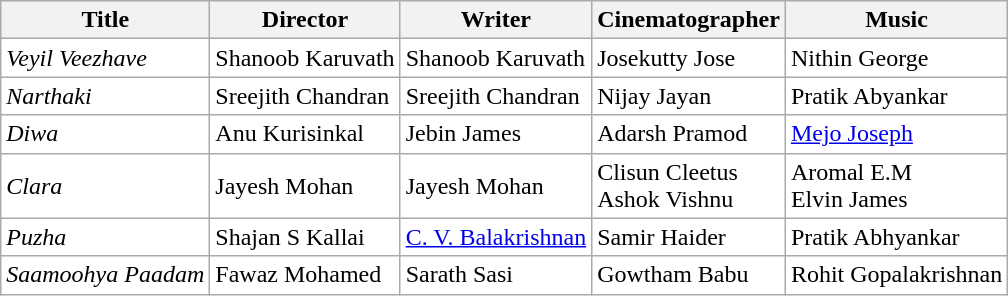<table style="background:#ffffff;" class="wikitable">
<tr>
<th>Title</th>
<th>Director</th>
<th>Writer</th>
<th>Cinematographer</th>
<th>Music</th>
</tr>
<tr>
<td><em>Veyil Veezhave</em></td>
<td>Shanoob Karuvath</td>
<td>Shanoob Karuvath</td>
<td>Josekutty Jose</td>
<td>Nithin George</td>
</tr>
<tr>
<td><em>Narthaki</em></td>
<td>Sreejith Chandran</td>
<td>Sreejith Chandran</td>
<td>Nijay Jayan</td>
<td>Pratik Abyankar</td>
</tr>
<tr>
<td><em>Diwa</em></td>
<td>Anu Kurisinkal</td>
<td>Jebin James</td>
<td>Adarsh Pramod</td>
<td><a href='#'>Mejo Joseph</a></td>
</tr>
<tr>
<td><em>Clara</em></td>
<td>Jayesh Mohan</td>
<td>Jayesh Mohan</td>
<td>Clisun Cleetus<br> Ashok Vishnu</td>
<td>Aromal E.M<br>Elvin James</td>
</tr>
<tr>
<td><em>Puzha</em></td>
<td>Shajan S Kallai</td>
<td><a href='#'>C. V. Balakrishnan</a></td>
<td>Samir Haider</td>
<td>Pratik Abhyankar</td>
</tr>
<tr>
<td><em>Saamoohya Paadam</em></td>
<td>Fawaz Mohamed</td>
<td>Sarath Sasi</td>
<td>Gowtham Babu</td>
<td>Rohit Gopalakrishnan</td>
</tr>
</table>
